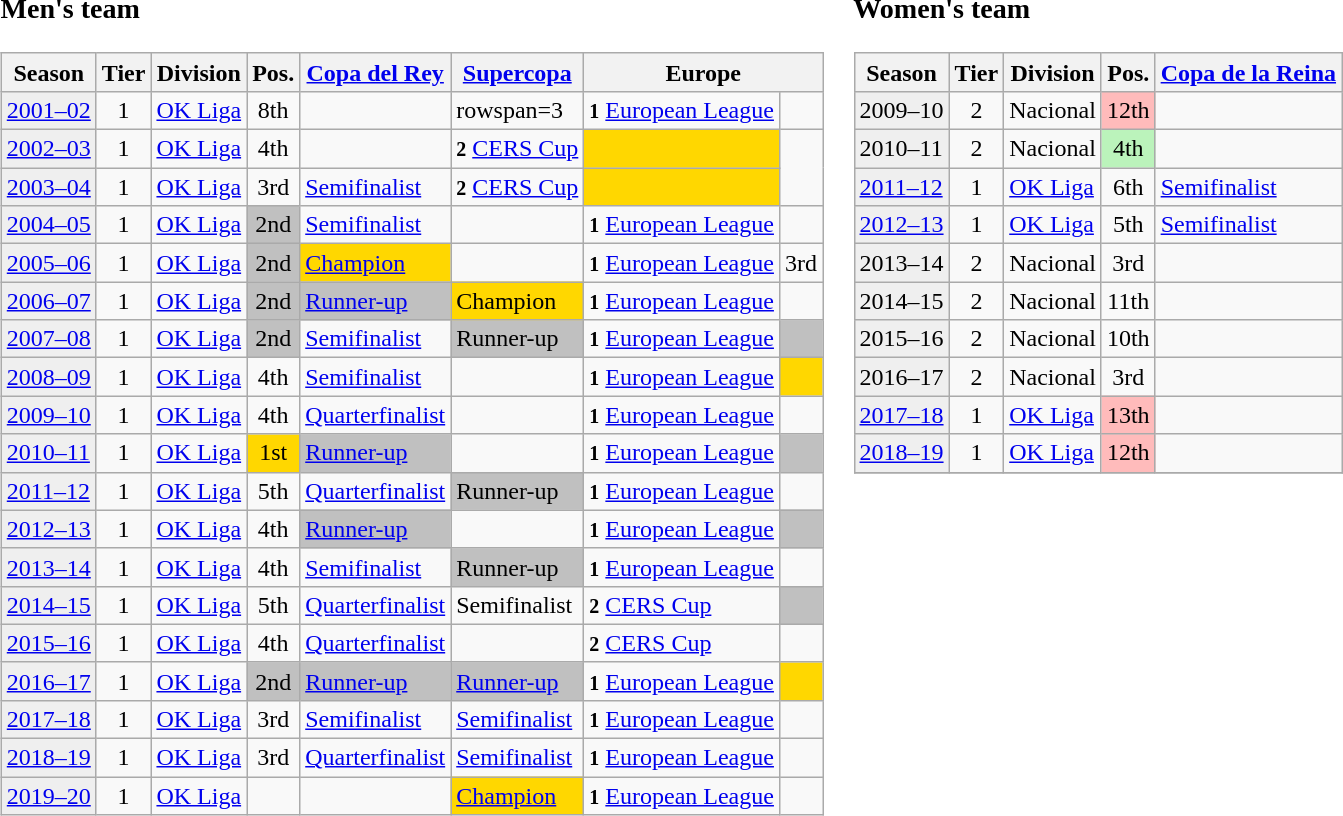<table>
<tr>
<td valign="top" width=0%><br><h3>Men's team</h3><table class="wikitable">
<tr>
<th>Season</th>
<th>Tier</th>
<th>Division</th>
<th>Pos.</th>
<th><a href='#'>Copa del Rey</a></th>
<th><a href='#'>Supercopa</a></th>
<th colspan=2>Europe</th>
</tr>
<tr>
<td style="background:#efefef;"><a href='#'>2001–02</a></td>
<td align="center">1</td>
<td><a href='#'>OK Liga</a></td>
<td align="center">8th</td>
<td></td>
<td>rowspan=3 </td>
<td><small><strong>1</strong></small> <a href='#'>European League</a></td>
<td align=center></td>
</tr>
<tr>
<td style="background:#efefef;"><a href='#'>2002–03</a></td>
<td align="center">1</td>
<td><a href='#'>OK Liga</a></td>
<td align="center">4th</td>
<td></td>
<td><small><strong>2</strong></small> <a href='#'>CERS Cup</a></td>
<td bgcolor=gold align=center></td>
</tr>
<tr>
<td style="background:#efefef;"><a href='#'>2003–04</a></td>
<td align="center">1</td>
<td><a href='#'>OK Liga</a></td>
<td align="center">3rd</td>
<td><a href='#'>Semifinalist</a></td>
<td><small><strong>2</strong></small> <a href='#'>CERS Cup</a></td>
<td align=center bgcolor=gold></td>
</tr>
<tr>
<td style="background:#efefef;"><a href='#'>2004–05</a></td>
<td align="center">1</td>
<td><a href='#'>OK Liga</a></td>
<td align="center" bgcolor=silver>2nd</td>
<td><a href='#'>Semifinalist</a></td>
<td></td>
<td><small><strong>1</strong></small> <a href='#'>European League</a></td>
<td align=center></td>
</tr>
<tr>
<td style="background:#efefef;"><a href='#'>2005–06</a></td>
<td align="center">1</td>
<td><a href='#'>OK Liga</a></td>
<td bgcolor=silver align="center">2nd</td>
<td bgcolor=gold><a href='#'>Champion</a></td>
<td></td>
<td><small><strong>1</strong></small> <a href='#'>European League</a></td>
<td align=center>3rd</td>
</tr>
<tr>
<td style="background:#efefef;"><a href='#'>2006–07</a></td>
<td align="center">1</td>
<td><a href='#'>OK Liga</a></td>
<td bgcolor=silver align="center">2nd</td>
<td bgcolor=silver><a href='#'>Runner-up</a></td>
<td bgcolor=gold>Champion</td>
<td><small><strong>1</strong></small> <a href='#'>European League</a></td>
<td align=center></td>
</tr>
<tr>
<td style="background:#efefef;"><a href='#'>2007–08</a></td>
<td align="center">1</td>
<td><a href='#'>OK Liga</a></td>
<td bgcolor=silver align="center">2nd</td>
<td><a href='#'>Semifinalist</a></td>
<td bgcolor=silver>Runner-up</td>
<td><small><strong>1</strong></small> <a href='#'>European League</a></td>
<td bgcolor=silver align=center></td>
</tr>
<tr>
<td style="background:#efefef;"><a href='#'>2008–09</a></td>
<td align="center">1</td>
<td><a href='#'>OK Liga</a></td>
<td align="center">4th</td>
<td><a href='#'>Semifinalist</a></td>
<td></td>
<td><small><strong>1</strong></small> <a href='#'>European League</a></td>
<td bgcolor=gold align=center></td>
</tr>
<tr>
<td style="background:#efefef;"><a href='#'>2009–10</a></td>
<td align="center">1</td>
<td><a href='#'>OK Liga</a></td>
<td align="center">4th</td>
<td><a href='#'>Quarterfinalist</a></td>
<td></td>
<td><small><strong>1</strong></small> <a href='#'>European League</a></td>
<td align=center></td>
</tr>
<tr>
<td style="background:#efefef;"><a href='#'>2010–11</a></td>
<td align="center">1</td>
<td><a href='#'>OK Liga</a></td>
<td align="center" bgcolor=gold>1st</td>
<td bgcolor=silver><a href='#'>Runner-up</a></td>
<td></td>
<td><small><strong>1</strong></small> <a href='#'>European League</a></td>
<td align=center bgcolor=silver></td>
</tr>
<tr>
<td style="background:#efefef;"><a href='#'>2011–12</a></td>
<td align="center">1</td>
<td><a href='#'>OK Liga</a></td>
<td align="center">5th</td>
<td><a href='#'>Quarterfinalist</a></td>
<td bgcolor=silver>Runner-up</td>
<td><small><strong>1</strong></small> <a href='#'>European League</a></td>
<td align=center></td>
</tr>
<tr>
<td style="background:#efefef;"><a href='#'>2012–13</a></td>
<td align="center">1</td>
<td><a href='#'>OK Liga</a></td>
<td align="center">4th</td>
<td bgcolor=silver><a href='#'>Runner-up</a></td>
<td></td>
<td><small><strong>1</strong></small> <a href='#'>European League</a></td>
<td bgcolor=silver align=center></td>
</tr>
<tr>
<td style="background:#efefef;"><a href='#'>2013–14</a></td>
<td align="center">1</td>
<td><a href='#'>OK Liga</a></td>
<td align="center">4th</td>
<td><a href='#'>Semifinalist</a></td>
<td bgcolor=silver>Runner-up</td>
<td><small><strong>1</strong></small> <a href='#'>European League</a></td>
<td align=center></td>
</tr>
<tr>
<td style="background:#efefef;"><a href='#'>2014–15</a></td>
<td align="center">1</td>
<td><a href='#'>OK Liga</a></td>
<td align="center">5th</td>
<td><a href='#'>Quarterfinalist</a></td>
<td>Semifinalist</td>
<td><small><strong>2</strong></small> <a href='#'>CERS Cup</a></td>
<td bgcolor=silver align=center></td>
</tr>
<tr>
<td style="background:#efefef;"><a href='#'>2015–16</a></td>
<td align="center">1</td>
<td><a href='#'>OK Liga</a></td>
<td align="center">4th</td>
<td><a href='#'>Quarterfinalist</a></td>
<td></td>
<td><small><strong>2</strong></small> <a href='#'>CERS Cup</a></td>
<td align=center></td>
</tr>
<tr>
<td style="background:#efefef;"><a href='#'>2016–17</a></td>
<td align="center">1</td>
<td><a href='#'>OK Liga</a></td>
<td align="center" bgcolor=silver>2nd</td>
<td bgcolor=silver><a href='#'>Runner-up</a></td>
<td bgcolor=silver><a href='#'>Runner-up</a></td>
<td><small><strong>1</strong></small> <a href='#'>European League</a></td>
<td align=center bgcolor=gold></td>
</tr>
<tr>
<td style="background:#efefef;"><a href='#'>2017–18</a></td>
<td align="center">1</td>
<td><a href='#'>OK Liga</a></td>
<td align=center>3rd</td>
<td><a href='#'>Semifinalist</a></td>
<td><a href='#'>Semifinalist</a></td>
<td><small><strong>1</strong></small> <a href='#'>European League</a></td>
<td align=center></td>
</tr>
<tr>
<td style="background:#efefef;"><a href='#'>2018–19</a></td>
<td align="center">1</td>
<td><a href='#'>OK Liga</a></td>
<td align=center>3rd</td>
<td><a href='#'>Quarterfinalist</a></td>
<td><a href='#'>Semifinalist</a></td>
<td><small><strong>1</strong></small> <a href='#'>European League</a></td>
<td align=center></td>
</tr>
<tr>
<td style="background:#efefef;"><a href='#'>2019–20</a></td>
<td align="center">1</td>
<td><a href='#'>OK Liga</a></td>
<td align=center></td>
<td></td>
<td bgcolor=gold><a href='#'>Champion</a></td>
<td><small><strong>1</strong></small> <a href='#'>European League</a></td>
<td align=center></td>
</tr>
</table>
</td>
<td valign="top" width=0%><br><h3>Women's team</h3><table class="wikitable">
<tr>
<th>Season</th>
<th>Tier</th>
<th>Division</th>
<th>Pos.</th>
<th><a href='#'>Copa de la Reina</a></th>
</tr>
<tr>
<td style="background:#efefef;">2009–10</td>
<td align="center">2</td>
<td>Nacional</td>
<td align="center" bgcolor=#FFBBBB>12th</td>
<td></td>
</tr>
<tr>
<td style="background:#efefef;">2010–11</td>
<td align="center">2</td>
<td>Nacional</td>
<td bgcolor=#BBF3BB align="center">4th</td>
<td></td>
</tr>
<tr>
<td style="background:#efefef;"><a href='#'>2011–12</a></td>
<td align="center">1</td>
<td><a href='#'>OK Liga</a></td>
<td align="center">6th</td>
<td><a href='#'>Semifinalist</a></td>
</tr>
<tr>
<td style="background:#efefef;"><a href='#'>2012–13</a></td>
<td align="center">1</td>
<td><a href='#'>OK Liga</a></td>
<td align="center">5th</td>
<td><a href='#'>Semifinalist</a></td>
</tr>
<tr>
<td style="background:#efefef;">2013–14</td>
<td align="center">2</td>
<td>Nacional</td>
<td align="center">3rd</td>
<td></td>
</tr>
<tr>
<td style="background:#efefef;">2014–15</td>
<td align="center">2</td>
<td>Nacional</td>
<td align="center">11th</td>
<td></td>
</tr>
<tr>
<td style="background:#efefef;">2015–16</td>
<td align="center">2</td>
<td>Nacional</td>
<td>10th</td>
<td></td>
</tr>
<tr>
<td style="background:#efefef;">2016–17</td>
<td align="center">2</td>
<td>Nacional</td>
<td align="center">3rd</td>
<td></td>
</tr>
<tr>
<td style="background:#efefef;"><a href='#'>2017–18</a></td>
<td align="center">1</td>
<td><a href='#'>OK Liga</a></td>
<td align="center" bgcolor=#FFBBBB>13th</td>
<td></td>
</tr>
<tr>
<td style="background:#efefef;"><a href='#'>2018–19</a></td>
<td align="center">1</td>
<td><a href='#'>OK Liga</a></td>
<td align="center" bgcolor=#FFBBBB>12th</td>
<td></td>
</tr>
<tr>
</tr>
</table>
</td>
</tr>
</table>
